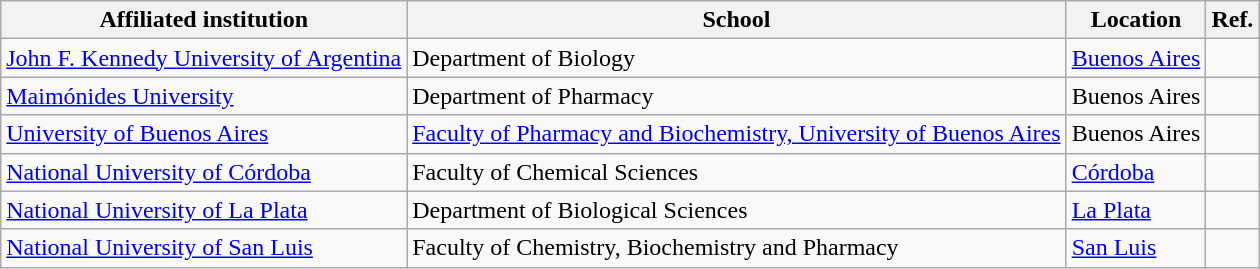<table class="wikitable sortable">
<tr>
<th>Affiliated institution</th>
<th>School</th>
<th>Location</th>
<th>Ref.</th>
</tr>
<tr>
<td><a href='#'>John F. Kennedy University of Argentina</a></td>
<td>Department of Biology</td>
<td><a href='#'>Buenos Aires</a></td>
<td></td>
</tr>
<tr>
<td><a href='#'>Maimónides University</a></td>
<td>Department of Pharmacy</td>
<td>Buenos Aires</td>
<td></td>
</tr>
<tr>
<td><a href='#'>University of Buenos Aires</a></td>
<td><a href='#'>Faculty of Pharmacy and Biochemistry, University of Buenos Aires</a></td>
<td>Buenos Aires</td>
<td></td>
</tr>
<tr>
<td><a href='#'>National University of Córdoba</a></td>
<td>Faculty of Chemical Sciences</td>
<td><a href='#'>Córdoba</a></td>
<td></td>
</tr>
<tr>
<td><a href='#'>National University of La Plata</a></td>
<td>Department of Biological Sciences</td>
<td><a href='#'>La Plata</a></td>
<td></td>
</tr>
<tr>
<td><a href='#'>National University of San Luis</a></td>
<td>Faculty of Chemistry, Biochemistry and Pharmacy</td>
<td><a href='#'>San Luis</a></td>
<td></td>
</tr>
</table>
